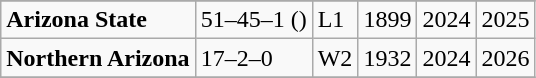<table class="wikitable">
<tr>
</tr>
<tr>
<td style=><strong>Arizona State</strong></td>
<td>51–45–1 ()</td>
<td>L1</td>
<td>1899</td>
<td>2024</td>
<td>2025</td>
</tr>
<tr>
<td style=><strong>Northern Arizona</strong></td>
<td>17–2–0 </td>
<td>W2</td>
<td>1932</td>
<td>2024</td>
<td>2026</td>
</tr>
<tr>
</tr>
</table>
